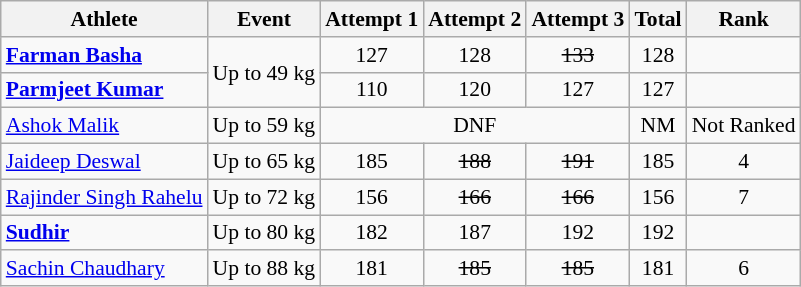<table class="wikitable" style="text-align:center; font-size:90%">
<tr>
<th>Athlete</th>
<th>Event</th>
<th>Attempt 1</th>
<th>Attempt 2</th>
<th>Attempt 3</th>
<th>Total</th>
<th>Rank</th>
</tr>
<tr>
<td align=left><strong><a href='#'>Farman Basha</a></strong></td>
<td align=left rowspan="2">Up to 49 kg</td>
<td>127</td>
<td>128</td>
<td><s>133</s></td>
<td>128</td>
<td></td>
</tr>
<tr>
<td align=left><strong><a href='#'>Parmjeet Kumar</a></strong></td>
<td>110</td>
<td>120</td>
<td>127</td>
<td>127</td>
<td></td>
</tr>
<tr>
<td align=left><a href='#'>Ashok Malik</a></td>
<td align=left>Up to 59 kg</td>
<td colspan="3">DNF</td>
<td>NM</td>
<td>Not Ranked</td>
</tr>
<tr>
<td align=left><a href='#'>Jaideep Deswal</a></td>
<td align=left>Up to 65 kg</td>
<td>185</td>
<td><s>188</s></td>
<td><s>191</s></td>
<td>185</td>
<td>4</td>
</tr>
<tr>
<td align=left><a href='#'>Rajinder Singh Rahelu</a></td>
<td align=left>Up to 72 kg</td>
<td>156</td>
<td><s>166</s></td>
<td><s>166</s></td>
<td>156</td>
<td>7</td>
</tr>
<tr>
<td align=left><strong><a href='#'>Sudhir</a></strong></td>
<td align=left>Up to 80 kg</td>
<td>182</td>
<td>187</td>
<td>192</td>
<td>192</td>
<td></td>
</tr>
<tr>
<td align=left><a href='#'>Sachin Chaudhary</a></td>
<td align=left>Up to 88 kg</td>
<td>181</td>
<td><s>185</s></td>
<td><s>185</s></td>
<td>181</td>
<td>6</td>
</tr>
</table>
